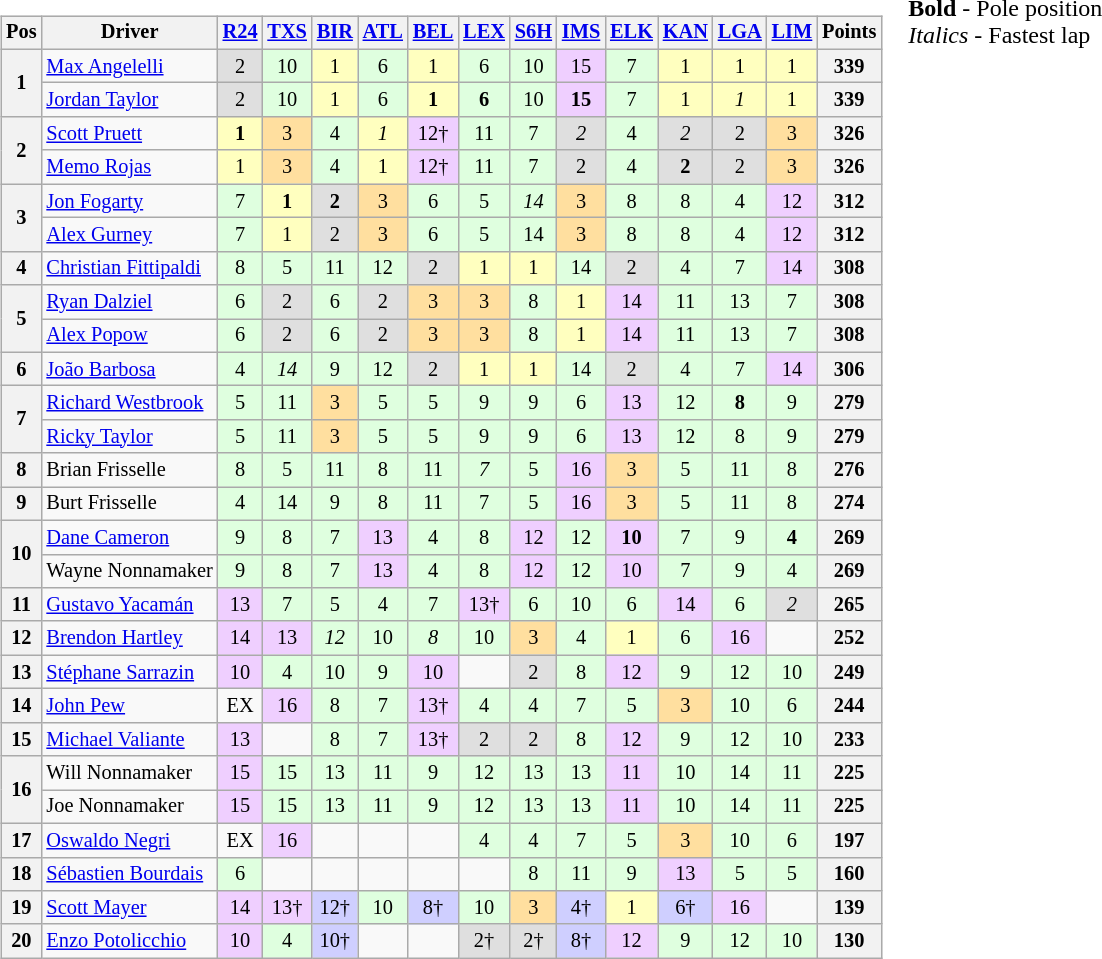<table>
<tr>
<td><br><table class="wikitable" style="font-size:85%; text-align:center">
<tr style="background:#f9f9f9" valign="top">
<th valign="middle">Pos</th>
<th valign="middle">Driver</th>
<th><a href='#'>R24</a><br></th>
<th><a href='#'>TXS</a><br></th>
<th><a href='#'>BIR</a><br></th>
<th><a href='#'>ATL</a><br></th>
<th><a href='#'>BEL</a><br></th>
<th><a href='#'>LEX</a><br></th>
<th><a href='#'>S6H</a><br></th>
<th><a href='#'>IMS</a><br></th>
<th><a href='#'>ELK</a><br></th>
<th><a href='#'>KAN</a><br></th>
<th><a href='#'>LGA</a><br></th>
<th><a href='#'>LIM</a><br></th>
<th valign="middle">Points</th>
</tr>
<tr>
<th rowspan=2>1</th>
<td align="left"> <a href='#'>Max Angelelli</a></td>
<td style="background:#dfdfdf;">2</td>
<td style="background:#dfffdf;">10</td>
<td style="background:#ffffbf;">1</td>
<td style="background:#dfffdf;">6</td>
<td style="background:#ffffbf;">1</td>
<td style="background:#dfffdf;">6</td>
<td style="background:#dfffdf;">10</td>
<td style="background:#efcfff;">15</td>
<td style="background:#dfffdf;">7</td>
<td style="background:#ffffbf;">1</td>
<td style="background:#ffffbf;">1</td>
<td style="background:#ffffbf;">1</td>
<th>339</th>
</tr>
<tr>
<td align="left"> <a href='#'>Jordan Taylor</a></td>
<td style="background:#dfdfdf;">2</td>
<td style="background:#dfffdf;">10</td>
<td style="background:#ffffbf;">1</td>
<td style="background:#dfffdf;">6</td>
<td style="background:#ffffbf;"><strong>1</strong></td>
<td style="background:#dfffdf;"><strong>6</strong></td>
<td style="background:#dfffdf;">10</td>
<td style="background:#efcfff;"><strong>15</strong></td>
<td style="background:#dfffdf;">7</td>
<td style="background:#ffffbf;">1</td>
<td style="background:#ffffbf;"><em>1</em></td>
<td style="background:#ffffbf;">1</td>
<th>339</th>
</tr>
<tr>
<th rowspan=2>2</th>
<td align="left"> <a href='#'>Scott Pruett</a></td>
<td style="background:#ffffbf;"><strong>1</strong></td>
<td style="background:#ffdf9f;">3</td>
<td style="background:#dfffdf;">4</td>
<td style="background:#ffffbf;"><em>1</em></td>
<td style="background:#efcfff;">12†</td>
<td style="background:#dfffdf;">11</td>
<td style="background:#dfffdf;">7</td>
<td style="background:#dfdfdf;"><em>2</em></td>
<td style="background:#dfffdf;">4</td>
<td style="background:#dfdfdf;"><em>2</em></td>
<td style="background:#dfdfdf;">2</td>
<td style="background:#ffdf9f;">3</td>
<th>326</th>
</tr>
<tr>
<td align="left"> <a href='#'>Memo Rojas</a></td>
<td style="background:#ffffbf;">1</td>
<td style="background:#ffdf9f;">3</td>
<td style="background:#dfffdf;">4</td>
<td style="background:#ffffbf;">1</td>
<td style="background:#efcfff;">12†</td>
<td style="background:#dfffdf;">11</td>
<td style="background:#dfffdf;">7</td>
<td style="background:#dfdfdf;">2</td>
<td style="background:#dfffdf;">4</td>
<td style="background:#dfdfdf;"><strong>2</strong></td>
<td style="background:#dfdfdf;">2</td>
<td style="background:#ffdf9f;">3</td>
<th>326</th>
</tr>
<tr>
<th rowspan=2>3</th>
<td align="left"> <a href='#'>Jon Fogarty</a></td>
<td style="background:#dfffdf;">7</td>
<td style="background:#ffffbf;"><strong>1</strong></td>
<td style="background:#dfdfdf;"><strong>2</strong></td>
<td style="background:#ffdf9f;">3</td>
<td style="background:#dfffdf;">6</td>
<td style="background:#dfffdf;">5</td>
<td style="background:#dfffdf;"><em>14</em></td>
<td style="background:#ffdf9f;">3</td>
<td style="background:#dfffdf;">8</td>
<td style="background:#dfffdf;">8</td>
<td style="background:#dfffdf;">4</td>
<td style="background:#efcfff;">12</td>
<th>312</th>
</tr>
<tr>
<td align="left"> <a href='#'>Alex Gurney</a></td>
<td style="background:#dfffdf;">7</td>
<td style="background:#ffffbf;">1</td>
<td style="background:#dfdfdf;">2</td>
<td style="background:#ffdf9f;">3</td>
<td style="background:#dfffdf;">6</td>
<td style="background:#dfffdf;">5</td>
<td style="background:#dfffdf;">14</td>
<td style="background:#ffdf9f;">3</td>
<td style="background:#dfffdf;">8</td>
<td style="background:#dfffdf;">8</td>
<td style="background:#dfffdf;">4</td>
<td style="background:#efcfff;">12</td>
<th>312</th>
</tr>
<tr>
<th>4</th>
<td align="left"> <a href='#'>Christian Fittipaldi</a></td>
<td style="background:#dfffdf;">8</td>
<td style="background:#dfffdf;">5</td>
<td style="background:#dfffdf;">11</td>
<td style="background:#dfffdf;">12</td>
<td style="background:#dfdfdf;">2</td>
<td style="background:#ffffbf;">1</td>
<td style="background:#ffffbf;">1</td>
<td style="background:#dfffdf;">14</td>
<td style="background:#dfdfdf;">2</td>
<td style="background:#dfffdf;">4</td>
<td style="background:#dfffdf;">7</td>
<td style="background:#efcfff;">14</td>
<th>308</th>
</tr>
<tr>
<th rowspan=2>5</th>
<td align="left"> <a href='#'>Ryan Dalziel</a></td>
<td style="background:#dfffdf;">6</td>
<td style="background:#dfdfdf;">2</td>
<td style="background:#dfffdf;">6</td>
<td style="background:#dfdfdf;">2</td>
<td style="background:#ffdf9f;">3</td>
<td style="background:#ffdf9f;">3</td>
<td style="background:#dfffdf;">8</td>
<td style="background:#ffffbf;">1</td>
<td style="background:#efcfff;">14</td>
<td style="background:#dfffdf;">11</td>
<td style="background:#dfffdf;">13</td>
<td style="background:#dfffdf;">7</td>
<th>308</th>
</tr>
<tr>
<td align="left"> <a href='#'>Alex Popow</a></td>
<td style="background:#dfffdf;">6</td>
<td style="background:#dfdfdf;">2</td>
<td style="background:#dfffdf;">6</td>
<td style="background:#dfdfdf;">2</td>
<td style="background:#ffdf9f;">3</td>
<td style="background:#ffdf9f;">3</td>
<td style="background:#dfffdf;">8</td>
<td style="background:#ffffbf;">1</td>
<td style="background:#efcfff;">14</td>
<td style="background:#dfffdf;">11</td>
<td style="background:#dfffdf;">13</td>
<td style="background:#dfffdf;">7</td>
<th>308</th>
</tr>
<tr>
<th>6</th>
<td align="left"> <a href='#'>João Barbosa</a></td>
<td style="background:#dfffdf;">4</td>
<td style="background:#dfffdf;"><em>14</em></td>
<td style="background:#dfffdf;">9</td>
<td style="background:#dfffdf;">12</td>
<td style="background:#dfdfdf;">2</td>
<td style="background:#ffffbf;">1</td>
<td style="background:#ffffbf;">1</td>
<td style="background:#dfffdf;">14</td>
<td style="background:#dfdfdf;">2</td>
<td style="background:#dfffdf;">4</td>
<td style="background:#dfffdf;">7</td>
<td style="background:#efcfff;">14</td>
<th>306</th>
</tr>
<tr>
<th rowspan=2>7</th>
<td align="left"> <a href='#'>Richard Westbrook</a></td>
<td style="background:#dfffdf;">5</td>
<td style="background:#dfffdf;">11</td>
<td style="background:#ffdf9f;">3</td>
<td style="background:#dfffdf;">5</td>
<td style="background:#dfffdf;">5</td>
<td style="background:#dfffdf;">9</td>
<td style="background:#dfffdf;">9</td>
<td style="background:#dfffdf;">6</td>
<td style="background:#efcfff;">13</td>
<td style="background:#dfffdf;">12</td>
<td style="background:#dfffdf;"><strong>8</strong></td>
<td style="background:#dfffdf;">9</td>
<th>279</th>
</tr>
<tr>
<td align="left"> <a href='#'>Ricky Taylor</a></td>
<td style="background:#dfffdf;">5</td>
<td style="background:#dfffdf;">11</td>
<td style="background:#ffdf9f;">3</td>
<td style="background:#dfffdf;">5</td>
<td style="background:#dfffdf;">5</td>
<td style="background:#dfffdf;">9</td>
<td style="background:#dfffdf;">9</td>
<td style="background:#dfffdf;">6</td>
<td style="background:#efcfff;">13</td>
<td style="background:#dfffdf;">12</td>
<td style="background:#dfffdf;">8</td>
<td style="background:#dfffdf;">9</td>
<th>279</th>
</tr>
<tr>
<th>8</th>
<td align="left"> Brian Frisselle</td>
<td style="background:#dfffdf;">8</td>
<td style="background:#dfffdf;">5</td>
<td style="background:#dfffdf;">11</td>
<td style="background:#dfffdf;">8</td>
<td style="background:#dfffdf;">11</td>
<td style="background:#dfffdf;"><em>7</em></td>
<td style="background:#dfffdf;">5</td>
<td style="background:#efcfff;">16</td>
<td style="background:#ffdf9f;">3</td>
<td style="background:#dfffdf;">5</td>
<td style="background:#dfffdf;">11</td>
<td style="background:#dfffdf;">8</td>
<th>276</th>
</tr>
<tr>
<th>9</th>
<td align="left"> Burt Frisselle</td>
<td style="background:#dfffdf;">4</td>
<td style="background:#dfffdf;">14</td>
<td style="background:#dfffdf;">9</td>
<td style="background:#dfffdf;">8</td>
<td style="background:#dfffdf;">11</td>
<td style="background:#dfffdf;">7</td>
<td style="background:#dfffdf;">5</td>
<td style="background:#efcfff;">16</td>
<td style="background:#ffdf9f;">3</td>
<td style="background:#dfffdf;">5</td>
<td style="background:#dfffdf;">11</td>
<td style="background:#dfffdf;">8</td>
<th>274</th>
</tr>
<tr>
<th rowspan=2>10</th>
<td align="left"> <a href='#'>Dane Cameron</a></td>
<td style="background:#dfffdf;">9</td>
<td style="background:#dfffdf;">8</td>
<td style="background:#dfffdf;">7</td>
<td style="background:#efcfff;">13</td>
<td style="background:#dfffdf;">4</td>
<td style="background:#dfffdf;">8</td>
<td style="background:#efcfff;">12</td>
<td style="background:#dfffdf;">12</td>
<td style="background:#efcfff;"><strong>10</strong></td>
<td style="background:#dfffdf;">7</td>
<td style="background:#dfffdf;">9</td>
<td style="background:#dfffdf;"><strong>4</strong></td>
<th>269</th>
</tr>
<tr>
<td align="left"> Wayne Nonnamaker</td>
<td style="background:#dfffdf;">9</td>
<td style="background:#dfffdf;">8</td>
<td style="background:#dfffdf;">7</td>
<td style="background:#efcfff;">13</td>
<td style="background:#dfffdf;">4</td>
<td style="background:#dfffdf;">8</td>
<td style="background:#efcfff;">12</td>
<td style="background:#dfffdf;">12</td>
<td style="background:#efcfff;">10</td>
<td style="background:#dfffdf;">7</td>
<td style="background:#dfffdf;">9</td>
<td style="background:#dfffdf;">4</td>
<th>269</th>
</tr>
<tr>
<th>11</th>
<td align="left"> <a href='#'>Gustavo Yacamán</a></td>
<td style="background:#efcfff;">13</td>
<td style="background:#dfffdf;">7</td>
<td style="background:#dfffdf;">5</td>
<td style="background:#dfffdf;">4</td>
<td style="background:#dfffdf;">7</td>
<td style="background:#efcfff;">13†</td>
<td style="background:#dfffdf;">6</td>
<td style="background:#dfffdf;">10</td>
<td style="background:#dfffdf;">6</td>
<td style="background:#efcfff;">14</td>
<td style="background:#dfffdf;">6</td>
<td style="background:#dfdfdf;"><em>2</em></td>
<th>265</th>
</tr>
<tr>
<th>12</th>
<td align="left"> <a href='#'>Brendon Hartley</a></td>
<td style="background:#efcfff;">14</td>
<td style="background:#efcfff;">13</td>
<td style="background:#dfffdf;"><em>12</em></td>
<td style="background:#dfffdf;">10</td>
<td style="background:#dfffdf;"><em>8</em></td>
<td style="background:#dfffdf;">10</td>
<td style="background:#ffdf9f;">3</td>
<td style="background:#dfffdf;">4</td>
<td style="background:#ffffbf;">1</td>
<td style="background:#dfffdf;">6</td>
<td style="background:#efcfff;">16</td>
<td></td>
<th>252</th>
</tr>
<tr>
<th>13</th>
<td align="left"> <a href='#'>Stéphane Sarrazin</a></td>
<td style="background:#efcfff;">10</td>
<td style="background:#dfffdf;">4</td>
<td style="background:#dfffdf;">10</td>
<td style="background:#dfffdf;">9</td>
<td style="background:#efcfff;">10</td>
<td></td>
<td style="background:#dfdfdf;">2</td>
<td style="background:#dfffdf;">8</td>
<td style="background:#efcfff;">12</td>
<td style="background:#dfffdf;">9</td>
<td style="background:#dfffdf;">12</td>
<td style="background:#dfffdf;">10</td>
<th>249</th>
</tr>
<tr>
<th>14</th>
<td align="left"> <a href='#'>John Pew</a></td>
<td>EX</td>
<td style="background:#efcfff;">16</td>
<td style="background:#dfffdf;">8</td>
<td style="background:#dfffdf;">7</td>
<td style="background:#efcfff;">13†</td>
<td style="background:#dfffdf;">4</td>
<td style="background:#dfffdf;">4</td>
<td style="background:#dfffdf;">7</td>
<td style="background:#dfffdf;">5</td>
<td style="background:#ffdf9f;">3</td>
<td style="background:#dfffdf;">10</td>
<td style="background:#dfffdf;">6</td>
<th>244</th>
</tr>
<tr>
<th>15</th>
<td align="left"> <a href='#'>Michael Valiante</a></td>
<td style="background:#efcfff;">13</td>
<td></td>
<td style="background:#dfffdf;">8</td>
<td style="background:#dfffdf;">7</td>
<td style="background:#efcfff;">13†</td>
<td style="background:#dfdfdf;">2</td>
<td style="background:#dfdfdf;">2</td>
<td style="background:#dfffdf;">8</td>
<td style="background:#efcfff;">12</td>
<td style="background:#dfffdf;">9</td>
<td style="background:#dfffdf;">12</td>
<td style="background:#dfffdf;">10</td>
<th>233</th>
</tr>
<tr>
<th rowspan=2>16</th>
<td align="left"> Will Nonnamaker</td>
<td style="background:#efcfff;">15</td>
<td style="background:#dfffdf;">15</td>
<td style="background:#dfffdf;">13</td>
<td style="background:#dfffdf;">11</td>
<td style="background:#dfffdf;">9</td>
<td style="background:#dfffdf;">12</td>
<td style="background:#dfffdf;">13</td>
<td style="background:#dfffdf;">13</td>
<td style="background:#efcfff;">11</td>
<td style="background:#dfffdf;">10</td>
<td style="background:#dfffdf;">14</td>
<td style="background:#dfffdf;">11</td>
<th>225</th>
</tr>
<tr>
<td align="left"> Joe Nonnamaker</td>
<td style="background:#efcfff;">15</td>
<td style="background:#dfffdf;">15</td>
<td style="background:#dfffdf;">13</td>
<td style="background:#dfffdf;">11</td>
<td style="background:#dfffdf;">9</td>
<td style="background:#dfffdf;">12</td>
<td style="background:#dfffdf;">13</td>
<td style="background:#dfffdf;">13</td>
<td style="background:#efcfff;">11</td>
<td style="background:#dfffdf;">10</td>
<td style="background:#dfffdf;">14</td>
<td style="background:#dfffdf;">11</td>
<th>225</th>
</tr>
<tr>
<th>17</th>
<td align="left"> <a href='#'>Oswaldo Negri</a></td>
<td>EX</td>
<td style="background:#efcfff;">16</td>
<td></td>
<td></td>
<td></td>
<td style="background:#dfffdf;">4</td>
<td style="background:#dfffdf;">4</td>
<td style="background:#dfffdf;">7</td>
<td style="background:#dfffdf;">5</td>
<td style="background:#ffdf9f;">3</td>
<td style="background:#dfffdf;">10</td>
<td style="background:#dfffdf;">6</td>
<th>197</th>
</tr>
<tr>
<th>18</th>
<td align="left"> <a href='#'>Sébastien Bourdais</a></td>
<td style="background:#dfffdf;">6</td>
<td></td>
<td></td>
<td></td>
<td></td>
<td></td>
<td style="background:#dfffdf;">8</td>
<td style="background:#dfffdf;">11</td>
<td style="background:#dfffdf;">9</td>
<td style="background:#efcfff;">13</td>
<td style="background:#dfffdf;">5</td>
<td style="background:#dfffdf;">5</td>
<th>160</th>
</tr>
<tr>
<th>19</th>
<td align="left"> <a href='#'>Scott Mayer</a></td>
<td style="background:#efcfff;">14</td>
<td style="background:#efcfff;">13†</td>
<td style="background:#cfcfff;">12†</td>
<td style="background:#dfffdf;">10</td>
<td style="background:#cfcfff;">8†</td>
<td style="background:#dfffdf;">10</td>
<td style="background:#ffdf9f;">3</td>
<td style="background:#cfcfff;">4†</td>
<td style="background:#ffffbf;">1</td>
<td style="background:#cfcfff;">6†</td>
<td style="background:#efcfff;">16</td>
<td></td>
<th>139</th>
</tr>
<tr>
<th>20</th>
<td align="left"> <a href='#'>Enzo Potolicchio</a></td>
<td style="background:#efcfff;">10</td>
<td style="background:#dfffdf;">4</td>
<td style="background:#cfcfff;">10†</td>
<td></td>
<td></td>
<td style="background:#dfdfdf;">2†</td>
<td style="background:#dfdfdf;">2†</td>
<td style="background:#cfcfff;">8†</td>
<td style="background:#efcfff;">12</td>
<td style="background:#dfffdf;">9</td>
<td style="background:#dfffdf;">12</td>
<td style="background:#dfffdf;">10</td>
<th>130<br></th>
</tr>
</table>
</td>
<td valign="top"><br>
<span><strong>Bold</strong> - Pole position<br>
<em>Italics</em> - Fastest lap</span></td>
</tr>
</table>
